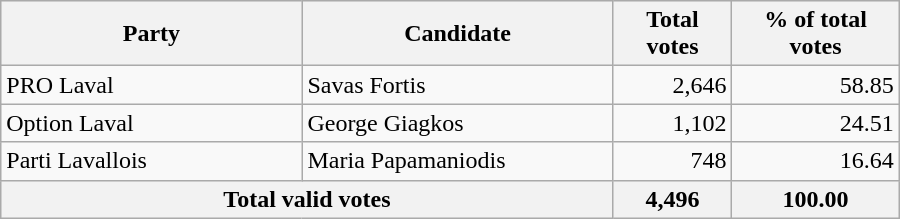<table style="width:600px;" class="wikitable">
<tr style="background-color:#E9E9E9">
<th colspan="2" style="width: 200px">Party</th>
<th colspan="1" style="width: 200px">Candidate</th>
<th align="right">Total votes</th>
<th align="right">% of total votes</th>
</tr>
<tr>
<td colspan="2" align="left">PRO Laval</td>
<td align="left">Savas Fortis</td>
<td align="right">2,646</td>
<td align="right">58.85</td>
</tr>
<tr>
<td colspan="2" align="left">Option Laval</td>
<td align="left">George Giagkos</td>
<td align="right">1,102</td>
<td align="right">24.51</td>
</tr>
<tr>
<td colspan="2" align="left">Parti Lavallois</td>
<td align="left">Maria Papamaniodis</td>
<td align="right">748</td>
<td align="right">16.64</td>
</tr>
<tr bgcolor="#EEEEEE">
<th colspan="3"  align="left">Total valid votes</th>
<th align="right">4,496</th>
<th align="right">100.00</th>
</tr>
</table>
